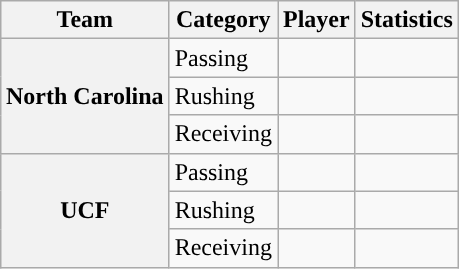<table class="wikitable" style="float:right">
<tr>
<th>Team</th>
<th>Category</th>
<th>Player</th>
<th>Statistics</th>
</tr>
<tr>
<th rowspan=3>North Carolina</th>
<td>Passing</td>
<td></td>
<td></td>
</tr>
<tr>
<td>Rushing</td>
<td></td>
<td></td>
</tr>
<tr>
<td>Receiving</td>
<td></td>
<td></td>
</tr>
<tr>
<th rowspan=3>UCF</th>
<td>Passing</td>
<td></td>
<td></td>
</tr>
<tr>
<td>Rushing</td>
<td></td>
<td></td>
</tr>
<tr>
<td>Receiving</td>
<td></td>
<td></td>
</tr>
</table>
